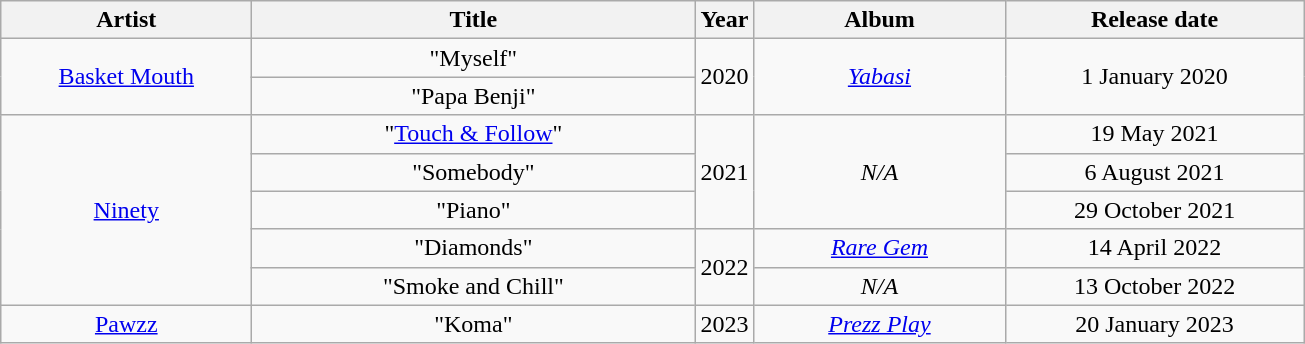<table class="wikitable plainrowheaders" style="text-align:center;" border="1">
<tr>
<th style="width:10em;">Artist</th>
<th style="width:18em;">Title</th>
<th style="width:2em;">Year</th>
<th style="width:10em;">Album</th>
<th style="width:12em;">Release date</th>
</tr>
<tr>
<td rowspan="2"><a href='#'>Basket Mouth</a></td>
<td>"Myself"</td>
<td rowspan="2">2020</td>
<td rowspan="2"><em><a href='#'>Yabasi</a></em></td>
<td rowspan="2">1 January 2020</td>
</tr>
<tr>
<td>"Papa Benji"</td>
</tr>
<tr>
<td rowspan="5"><a href='#'>Ninety</a></td>
<td>"<a href='#'>Touch & Follow</a>"</td>
<td rowspan="3">2021</td>
<td rowspan="3"><em>N/A</em></td>
<td rowspan="1">19 May 2021</td>
</tr>
<tr>
<td>"Somebody"</td>
<td rowspan="1">6 August 2021</td>
</tr>
<tr>
<td>"Piano"</td>
<td rowspan="1">29 October 2021</td>
</tr>
<tr>
<td>"Diamonds"</td>
<td rowspan="2">2022</td>
<td rowspan="1"><em><a href='#'>Rare Gem</a></em></td>
<td rowspan="1">14 April 2022</td>
</tr>
<tr>
<td>"Smoke and Chill"</td>
<td rowspan="1"><em>N/A</em></td>
<td rowspan="1">13 October 2022</td>
</tr>
<tr>
<td rowspan="5"><a href='#'>Pawzz</a></td>
<td>"Koma"</td>
<td rowspan="3">2023</td>
<td rowspan="3"><em><a href='#'>Prezz Play</a></em></td>
<td rowspan="1">20 January 2023</td>
</tr>
</table>
